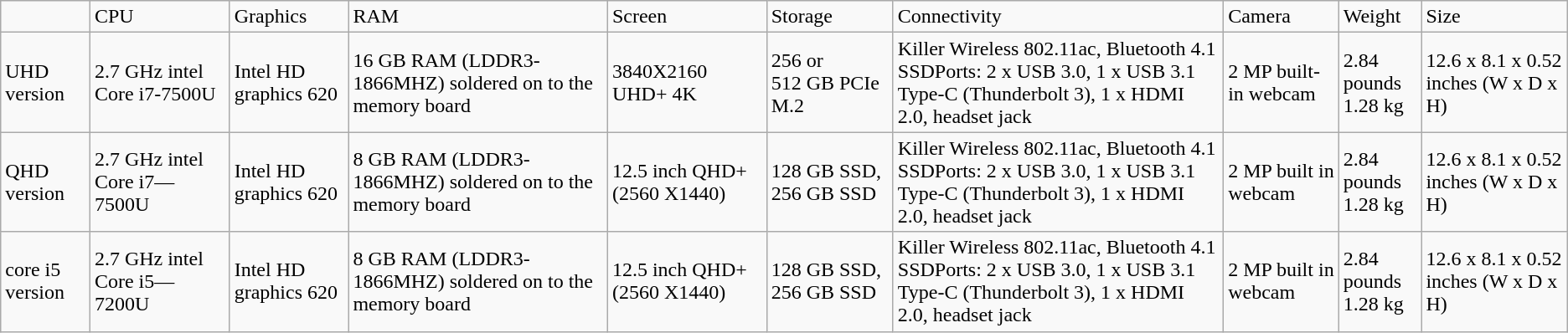<table class="wikitable">
<tr>
<td></td>
<td>CPU</td>
<td>Graphics</td>
<td>RAM</td>
<td>Screen</td>
<td>Storage</td>
<td>Connectivity</td>
<td>Camera</td>
<td>Weight</td>
<td>Size</td>
</tr>
<tr>
<td>UHD version</td>
<td>2.7 GHz intel Core i7-7500U</td>
<td>Intel HD graphics 620</td>
<td>16 GB RAM (LDDR3-1866MHZ) soldered on to the memory board</td>
<td>3840X2160 UHD+ 4K</td>
<td>256 or 512 GB PCIe M.2</td>
<td>Killer Wireless 802.11ac, Bluetooth  4.1<br>SSDPorts: 2 x USB 3.0, 1 x USB 3.1  Type-C (Thunderbolt 3), 1 x HDMI 2.0, headset jack</td>
<td>2 MP built-in webcam</td>
<td>2.84 pounds<br>1.28 kg</td>
<td>12.6 x 8.1 x 0.52 inches (W x D x H)</td>
</tr>
<tr>
<td>QHD version</td>
<td>2.7 GHz intel Core i7—7500U</td>
<td>Intel HD graphics 620</td>
<td>8 GB RAM (LDDR3-1866MHZ)  soldered on to the memory board</td>
<td>12.5 inch QHD+ (2560 X1440)</td>
<td>128 GB SSD, 256 GB SSD</td>
<td>Killer Wireless 802.11ac, Bluetooth 4.1<br>SSDPorts: 2 x USB 3.0, 1 x USB 3.1  Type-C (Thunderbolt 3), 1 x HDMI 2.0, headset jack</td>
<td>2 MP built in webcam</td>
<td>2.84 pounds<br>1.28 kg</td>
<td>12.6 x 8.1 x 0.52 inches (W x D x H)</td>
</tr>
<tr>
<td>core i5 version</td>
<td>2.7 GHz intel Core i5—7200U</td>
<td>Intel HD graphics 620</td>
<td>8 GB RAM (LDDR3-1866MHZ)  soldered on to the memory board</td>
<td>12.5 inch QHD+ (2560 X1440)</td>
<td>128 GB SSD, 256 GB SSD</td>
<td>Killer Wireless 802.11ac, Bluetooth 4.1<br>SSDPorts: 2 x USB 3.0, 1 x USB 3.1  Type-C (Thunderbolt 3), 1 x HDMI 2.0, headset jack</td>
<td>2 MP built in webcam</td>
<td>2.84 pounds<br>1.28 kg</td>
<td>12.6 x 8.1 x 0.52 inches (W x D x H)</td>
</tr>
</table>
